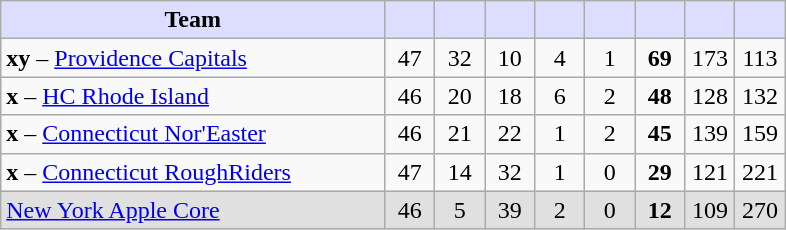<table class="wikitable" style="text-align:center">
<tr>
<th style="background:#ddf; width:46%;">Team</th>
<th style="background:#ddf; width:6%;"></th>
<th style="background:#ddf; width:6%;"></th>
<th style="background:#ddf; width:6%;"></th>
<th style="background:#ddf; width:6%;"></th>
<th style="background:#ddf; width:6%;"></th>
<th style="background:#ddf; width:6%;"></th>
<th style="background:#ddf; width:6%;"></th>
<th style="background:#ddf; width:6%;"></th>
</tr>
<tr>
<td align=left><strong>xy</strong> – <a href='#'>Providence Capitals</a></td>
<td>47</td>
<td>32</td>
<td>10</td>
<td>4</td>
<td>1</td>
<td><strong>69</strong></td>
<td>173</td>
<td>113</td>
</tr>
<tr>
<td align=left><strong>x</strong> – <a href='#'>HC Rhode Island</a></td>
<td>46</td>
<td>20</td>
<td>18</td>
<td>6</td>
<td>2</td>
<td><strong>48</strong></td>
<td>128</td>
<td>132</td>
</tr>
<tr>
<td align=left><strong>x</strong> – <a href='#'>Connecticut Nor'Easter</a></td>
<td>46</td>
<td>21</td>
<td>22</td>
<td>1</td>
<td>2</td>
<td><strong>45</strong></td>
<td>139</td>
<td>159</td>
</tr>
<tr>
<td align=left><strong>x</strong> – <a href='#'>Connecticut RoughRiders</a></td>
<td>47</td>
<td>14</td>
<td>32</td>
<td>1</td>
<td>0</td>
<td><strong>29</strong></td>
<td>121</td>
<td>221</td>
</tr>
<tr bgcolor=e0e0e0>
<td align=left><a href='#'>New York Apple Core</a></td>
<td>46</td>
<td>5</td>
<td>39</td>
<td>2</td>
<td>0</td>
<td><strong>12</strong></td>
<td>109</td>
<td>270</td>
</tr>
</table>
